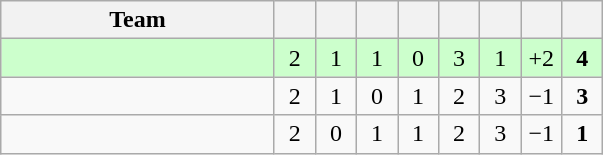<table class="wikitable" style="text-align:center">
<tr>
<th width="175">Team</th>
<th width="20"></th>
<th width="20"></th>
<th width="20"></th>
<th width="20"></th>
<th width="20"></th>
<th width="20"></th>
<th width="20"></th>
<th width="20"></th>
</tr>
<tr bgcolor=ccffcc>
<td align=left></td>
<td>2</td>
<td>1</td>
<td>1</td>
<td>0</td>
<td>3</td>
<td>1</td>
<td>+2</td>
<td><strong>4</strong></td>
</tr>
<tr>
<td align=left></td>
<td>2</td>
<td>1</td>
<td>0</td>
<td>1</td>
<td>2</td>
<td>3</td>
<td>−1</td>
<td><strong>3</strong></td>
</tr>
<tr>
<td align=left></td>
<td>2</td>
<td>0</td>
<td>1</td>
<td>1</td>
<td>2</td>
<td>3</td>
<td>−1</td>
<td><strong>1</strong></td>
</tr>
</table>
